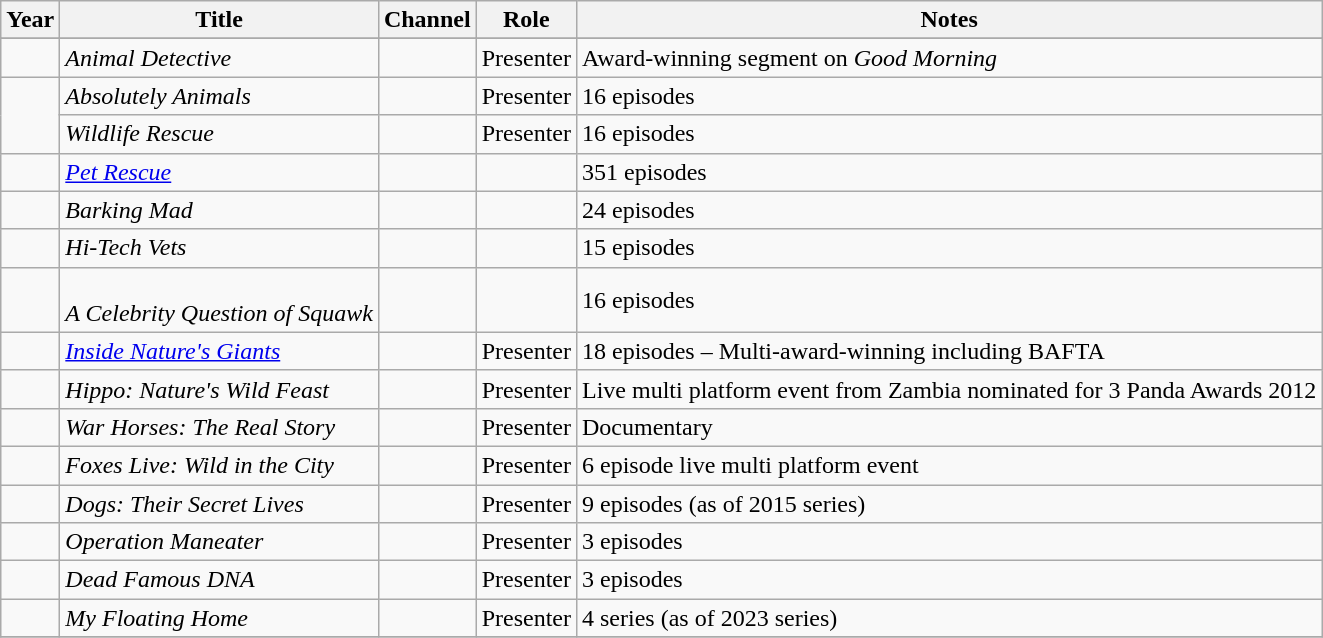<table class="wikitable sortable">
<tr>
<th>Year</th>
<th>Title</th>
<th>Channel</th>
<th>Role</th>
<th class="unsortable">Notes</th>
</tr>
<tr>
</tr>
<tr>
<td></td>
<td><em>Animal Detective</em></td>
<td></td>
<td>Presenter</td>
<td>Award-winning segment on <em>Good Morning</em></td>
</tr>
<tr>
<td rowspan="2"></td>
<td><em>Absolutely Animals</em></td>
<td></td>
<td>Presenter</td>
<td>16 episodes</td>
</tr>
<tr>
<td><em>Wildlife Rescue</em></td>
<td></td>
<td>Presenter</td>
<td>16 episodes</td>
</tr>
<tr>
<td></td>
<td><em><a href='#'>Pet Rescue</a></em></td>
<td></td>
<td></td>
<td>351 episodes</td>
</tr>
<tr>
<td></td>
<td><em>Barking Mad</em></td>
<td></td>
<td></td>
<td>24 episodes</td>
</tr>
<tr>
<td></td>
<td><em>Hi-Tech Vets</em></td>
<td></td>
<td></td>
<td>15 episodes</td>
</tr>
<tr>
<td></td>
<td><em></em><br><em>A Celebrity Question of Squawk</em></td>
<td></td>
<td></td>
<td>16 episodes</td>
</tr>
<tr>
<td></td>
<td><em><a href='#'>Inside Nature's Giants</a></em></td>
<td></td>
<td>Presenter</td>
<td>18 episodes – Multi-award-winning including BAFTA</td>
</tr>
<tr>
<td></td>
<td><em>Hippo: Nature's Wild Feast</em></td>
<td></td>
<td>Presenter</td>
<td>Live multi platform event from Zambia nominated for 3 Panda Awards 2012</td>
</tr>
<tr>
<td></td>
<td><em>War Horses: The Real Story</em></td>
<td></td>
<td>Presenter</td>
<td>Documentary</td>
</tr>
<tr>
<td></td>
<td><em>Foxes Live: Wild in the City</em></td>
<td></td>
<td>Presenter</td>
<td>6 episode live multi platform event</td>
</tr>
<tr>
<td></td>
<td><em>Dogs: Their Secret Lives</em></td>
<td></td>
<td>Presenter</td>
<td>9 episodes (as of 2015 series)</td>
</tr>
<tr>
<td></td>
<td><em>Operation Maneater</em></td>
<td></td>
<td>Presenter</td>
<td>3 episodes</td>
</tr>
<tr>
<td></td>
<td><em>Dead Famous DNA</em></td>
<td></td>
<td>Presenter</td>
<td>3 episodes</td>
</tr>
<tr>
<td></td>
<td><em>My Floating Home</em></td>
<td></td>
<td>Presenter</td>
<td>4 series (as of 2023 series)</td>
</tr>
<tr>
</tr>
</table>
